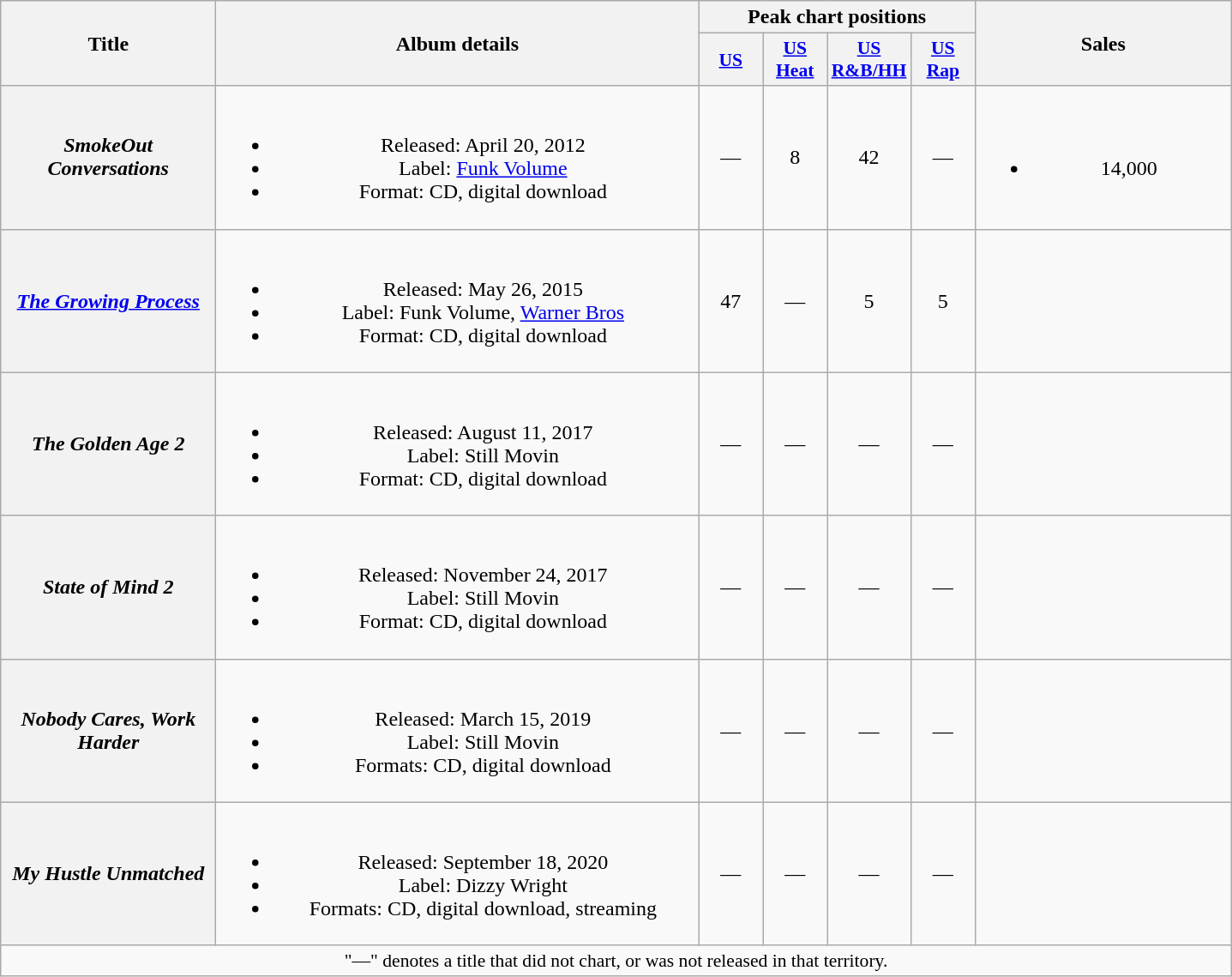<table class="wikitable plainrowheaders" style="text-align:center;">
<tr>
<th scope="col" rowspan="2" style="width:10em;">Title</th>
<th scope="col" rowspan="2" style="width:23em;">Album details</th>
<th scope="col" colspan="4">Peak chart positions</th>
<th scope="col" rowspan="2" style="width:12em;">Sales</th>
</tr>
<tr>
<th scope="col" style="width:3em;font-size:90%;"><a href='#'>US</a><br></th>
<th scope="col" style="width:3em;font-size:90%;"><a href='#'>US Heat</a><br></th>
<th scope="col" style="width:3em;font-size:90%;"><a href='#'>US R&B/HH</a><br></th>
<th scope="col" style="width:3em;font-size:90%;"><a href='#'>US<br>Rap</a><br></th>
</tr>
<tr>
<th scope="row"><em>SmokeOut Conversations</em></th>
<td><br><ul><li>Released: April 20, 2012</li><li>Label: <a href='#'>Funk Volume</a></li><li>Format: CD, digital download</li></ul></td>
<td>—</td>
<td>8</td>
<td>42</td>
<td>—</td>
<td><br><ul><li>14,000</li></ul></td>
</tr>
<tr>
<th scope="row"><em><a href='#'>The Growing Process</a></em></th>
<td><br><ul><li>Released: May 26, 2015</li><li>Label: Funk Volume, <a href='#'>Warner Bros</a></li><li>Format: CD, digital download</li></ul></td>
<td>47</td>
<td>—</td>
<td>5</td>
<td>5</td>
<td></td>
</tr>
<tr>
<th scope="row"><em>The Golden Age 2</em></th>
<td><br><ul><li>Released: August 11, 2017</li><li>Label: Still Movin</li><li>Format: CD, digital download</li></ul></td>
<td>—</td>
<td>—</td>
<td>—</td>
<td>—</td>
<td></td>
</tr>
<tr>
<th scope="row"><em>State of Mind 2</em></th>
<td><br><ul><li>Released: November 24, 2017</li><li>Label: Still Movin</li><li>Format: CD, digital download</li></ul></td>
<td>—</td>
<td>—</td>
<td>—</td>
<td>—</td>
<td></td>
</tr>
<tr>
<th scope="row"><em>Nobody Cares, Work Harder</em></th>
<td><br><ul><li>Released: March 15, 2019</li><li>Label: Still Movin</li><li>Formats: CD, digital download</li></ul></td>
<td>—</td>
<td>—</td>
<td>—</td>
<td>—</td>
<td></td>
</tr>
<tr>
<th scope="row"><em>My Hustle Unmatched</em></th>
<td><br><ul><li>Released: September 18, 2020</li><li>Label: Dizzy Wright</li><li>Formats: CD, digital download, streaming</li></ul></td>
<td>—</td>
<td>—</td>
<td>—</td>
<td>—</td>
<td></td>
</tr>
<tr>
<td colspan="15" style="font-size:90%">"—" denotes a title that did not chart, or was not released in that territory.</td>
</tr>
</table>
